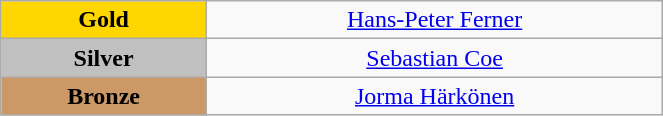<table class="wikitable" style="text-align:center; " width="35%">
<tr>
<td bgcolor="gold"><strong>Gold</strong></td>
<td><a href='#'>Hans-Peter Ferner</a><br>  <small><em></em></small></td>
</tr>
<tr>
<td bgcolor="silver"><strong>Silver</strong></td>
<td><a href='#'>Sebastian Coe</a><br>  <small><em></em></small></td>
</tr>
<tr>
<td bgcolor="CC9966"><strong>Bronze</strong></td>
<td><a href='#'>Jorma Härkönen</a><br>  <small><em></em></small></td>
</tr>
</table>
